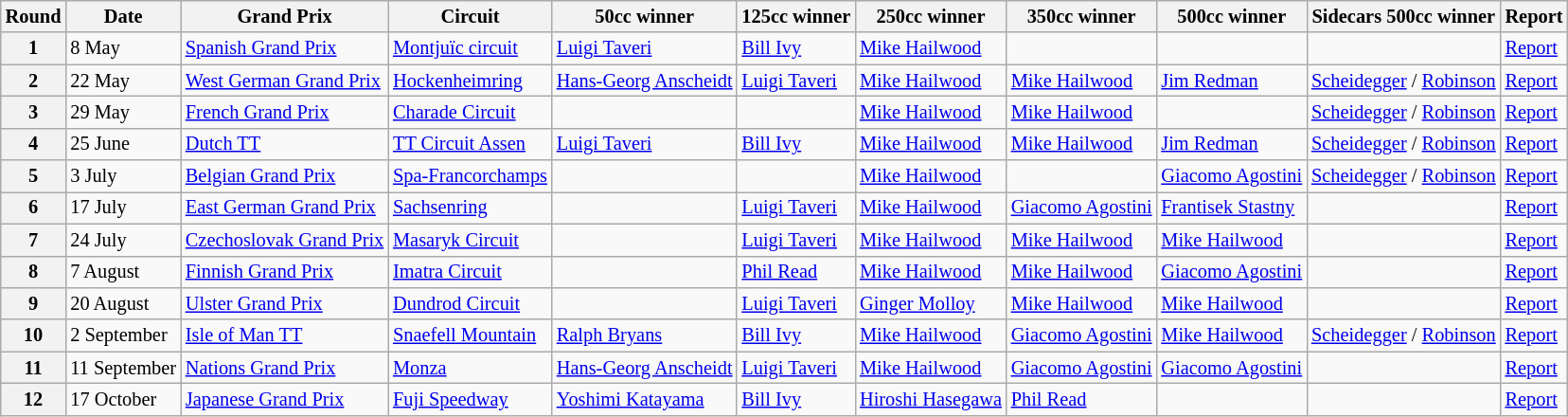<table class="wikitable" style="font-size: 85%;">
<tr>
<th>Round</th>
<th>Date</th>
<th>Grand Prix</th>
<th>Circuit</th>
<th>50cc winner</th>
<th>125cc winner</th>
<th>250cc winner</th>
<th>350cc winner</th>
<th>500cc winner</th>
<th>Sidecars 500cc winner</th>
<th>Report</th>
</tr>
<tr>
<th>1</th>
<td>8 May</td>
<td> <a href='#'>Spanish Grand Prix</a></td>
<td><a href='#'>Montjuïc circuit</a></td>
<td> <a href='#'>Luigi Taveri</a></td>
<td> <a href='#'>Bill Ivy</a></td>
<td> <a href='#'>Mike Hailwood</a></td>
<td></td>
<td></td>
<td></td>
<td><a href='#'>Report</a></td>
</tr>
<tr>
<th>2</th>
<td>22 May</td>
<td> <a href='#'>West German Grand Prix</a></td>
<td><a href='#'>Hockenheimring</a></td>
<td> <a href='#'>Hans-Georg Anscheidt</a></td>
<td> <a href='#'>Luigi Taveri</a></td>
<td> <a href='#'>Mike Hailwood</a></td>
<td> <a href='#'>Mike Hailwood</a></td>
<td> <a href='#'>Jim Redman</a></td>
<td>  <a href='#'>Scheidegger</a> / <a href='#'>Robinson</a></td>
<td><a href='#'>Report</a></td>
</tr>
<tr>
<th>3</th>
<td>29 May</td>
<td> <a href='#'>French Grand Prix</a></td>
<td><a href='#'>Charade Circuit</a></td>
<td></td>
<td></td>
<td> <a href='#'>Mike Hailwood</a></td>
<td> <a href='#'>Mike Hailwood</a></td>
<td></td>
<td>  <a href='#'>Scheidegger</a> / <a href='#'>Robinson</a></td>
<td><a href='#'>Report</a></td>
</tr>
<tr>
<th>4</th>
<td>25 June</td>
<td> <a href='#'>Dutch TT</a></td>
<td><a href='#'>TT Circuit Assen</a></td>
<td> <a href='#'>Luigi Taveri</a></td>
<td> <a href='#'>Bill Ivy</a></td>
<td> <a href='#'>Mike Hailwood</a></td>
<td> <a href='#'>Mike Hailwood</a></td>
<td> <a href='#'>Jim Redman</a></td>
<td>  <a href='#'>Scheidegger</a> / <a href='#'>Robinson</a></td>
<td><a href='#'>Report</a></td>
</tr>
<tr>
<th>5</th>
<td>3 July</td>
<td> <a href='#'>Belgian Grand Prix</a></td>
<td><a href='#'>Spa-Francorchamps</a></td>
<td></td>
<td></td>
<td> <a href='#'>Mike Hailwood</a></td>
<td></td>
<td> <a href='#'>Giacomo Agostini</a></td>
<td>  <a href='#'>Scheidegger</a> / <a href='#'>Robinson</a></td>
<td><a href='#'>Report</a></td>
</tr>
<tr>
<th>6</th>
<td>17 July</td>
<td> <a href='#'>East German Grand Prix</a></td>
<td><a href='#'>Sachsenring</a></td>
<td></td>
<td> <a href='#'>Luigi Taveri</a></td>
<td> <a href='#'>Mike Hailwood</a></td>
<td> <a href='#'>Giacomo Agostini</a></td>
<td> <a href='#'>Frantisek Stastny</a></td>
<td></td>
<td><a href='#'>Report</a></td>
</tr>
<tr>
<th>7</th>
<td>24 July</td>
<td> <a href='#'>Czechoslovak Grand Prix</a></td>
<td><a href='#'>Masaryk Circuit</a></td>
<td></td>
<td> <a href='#'>Luigi Taveri</a></td>
<td> <a href='#'>Mike Hailwood</a></td>
<td> <a href='#'>Mike Hailwood</a></td>
<td> <a href='#'>Mike Hailwood</a></td>
<td></td>
<td><a href='#'>Report</a></td>
</tr>
<tr>
<th>8</th>
<td>7 August</td>
<td> <a href='#'>Finnish Grand Prix</a></td>
<td><a href='#'>Imatra Circuit</a></td>
<td></td>
<td> <a href='#'>Phil Read</a></td>
<td> <a href='#'>Mike Hailwood</a></td>
<td> <a href='#'>Mike Hailwood</a></td>
<td> <a href='#'>Giacomo Agostini</a></td>
<td></td>
<td><a href='#'>Report</a></td>
</tr>
<tr>
<th>9</th>
<td>20 August</td>
<td> <a href='#'>Ulster Grand Prix</a></td>
<td><a href='#'>Dundrod Circuit</a></td>
<td></td>
<td> <a href='#'>Luigi Taveri</a></td>
<td> <a href='#'>Ginger Molloy</a></td>
<td> <a href='#'>Mike Hailwood</a></td>
<td> <a href='#'>Mike Hailwood</a></td>
<td></td>
<td><a href='#'>Report</a></td>
</tr>
<tr>
<th>10</th>
<td>2 September</td>
<td> <a href='#'>Isle of Man TT</a></td>
<td><a href='#'>Snaefell Mountain</a></td>
<td> <a href='#'>Ralph Bryans</a></td>
<td> <a href='#'>Bill Ivy</a></td>
<td> <a href='#'>Mike Hailwood</a></td>
<td> <a href='#'>Giacomo Agostini</a></td>
<td> <a href='#'>Mike Hailwood</a></td>
<td>  <a href='#'>Scheidegger</a> / <a href='#'>Robinson</a></td>
<td><a href='#'>Report</a></td>
</tr>
<tr>
<th>11</th>
<td>11 September</td>
<td> <a href='#'>Nations Grand Prix</a></td>
<td><a href='#'>Monza</a></td>
<td> <a href='#'>Hans-Georg Anscheidt</a></td>
<td> <a href='#'>Luigi Taveri</a></td>
<td> <a href='#'>Mike Hailwood</a></td>
<td> <a href='#'>Giacomo Agostini</a></td>
<td> <a href='#'>Giacomo Agostini</a></td>
<td></td>
<td><a href='#'>Report</a></td>
</tr>
<tr>
<th>12</th>
<td>17 October</td>
<td> <a href='#'>Japanese Grand Prix</a></td>
<td><a href='#'>Fuji Speedway</a></td>
<td> <a href='#'>Yoshimi Katayama</a></td>
<td> <a href='#'>Bill Ivy</a></td>
<td> <a href='#'>Hiroshi Hasegawa</a></td>
<td> <a href='#'>Phil Read</a></td>
<td></td>
<td></td>
<td><a href='#'>Report</a></td>
</tr>
</table>
